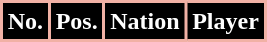<table class="wikitable sortable">
<tr>
<th style="background:#000000; color:#FFFFFF; border:2px solid #F1B1A5;" scope="col">No.</th>
<th style="background:#000000; color:#FFFFFF; border:2px solid #F1B1A5;" scope="col">Pos.</th>
<th style="background:#000000; color:#FFFFFF; border:2px solid #F1B1A5;" scope="col">Nation</th>
<th style="background:#000000; color:#FFFFFF; border:2px solid #F1B1A5;" scope="col">Player<br>
</th>
</tr>
</table>
